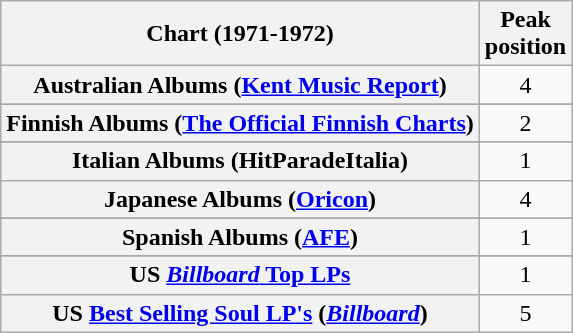<table class="wikitable sortable plainrowheaders">
<tr>
<th>Chart (1971-1972)</th>
<th>Peak<br>position</th>
</tr>
<tr>
<th scope="row">Australian Albums (<a href='#'>Kent Music Report</a>)</th>
<td align="center">4</td>
</tr>
<tr>
</tr>
<tr>
</tr>
<tr>
<th scope="row">Finnish Albums (<a href='#'>The Official Finnish Charts</a>)</th>
<td align="center">2</td>
</tr>
<tr>
</tr>
<tr>
<th scope="row">Italian Albums (HitParadeItalia)</th>
<td style="text-align:center;">1</td>
</tr>
<tr>
<th scope="row">Japanese Albums (<a href='#'>Oricon</a>)</th>
<td align="center">4</td>
</tr>
<tr>
</tr>
<tr>
<th scope="row">Spanish Albums (<a href='#'>AFE</a>)</th>
<td style="text-align:center;">1</td>
</tr>
<tr>
</tr>
<tr>
<th scope="row">US <a href='#'><em>Billboard</em> Top LPs</a></th>
<td style="text-align:center;">1</td>
</tr>
<tr>
<th scope="row">US <a href='#'>Best Selling Soul LP's</a> (<em><a href='#'>Billboard</a></em>)</th>
<td style="text-align:center;">5</td>
</tr>
</table>
